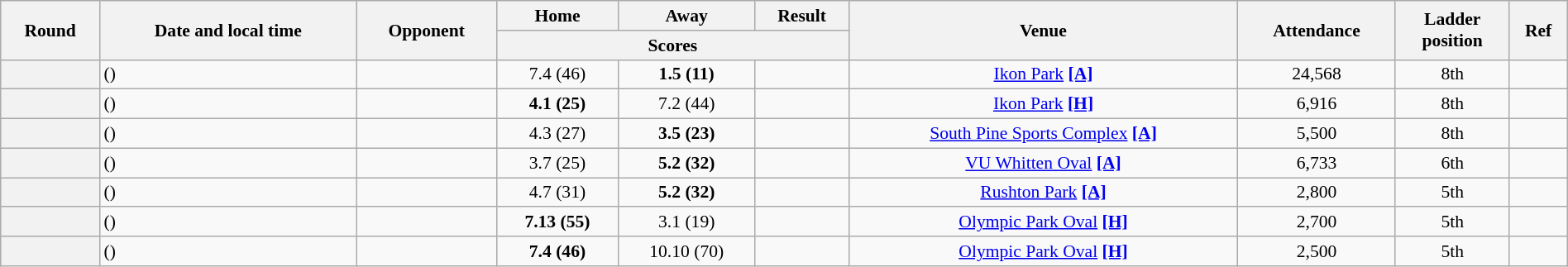<table class="wikitable plainrowheaders" style="font-size:90%; width:100%; text-align:center;">
<tr>
<th scope="col" rowspan="2">Round</th>
<th scope="col" rowspan="2">Date and local time</th>
<th scope="col" rowspan="2">Opponent</th>
<th scope="col">Home</th>
<th scope="col">Away</th>
<th scope="col">Result</th>
<th scope="col" rowspan="2">Venue</th>
<th scope="col" rowspan="2">Attendance</th>
<th scope="col" rowspan="2">Ladder<br>position</th>
<th scope="col" class="unsortable" rowspan=2>Ref</th>
</tr>
<tr>
<th scope="col" colspan="3">Scores</th>
</tr>
<tr>
<th scope="row"></th>
<td align=left> ()</td>
<td align=left></td>
<td>7.4 (46)</td>
<td><strong>1.5 (11)</strong></td>
<td></td>
<td><a href='#'>Ikon Park</a> <a href='#'><strong>[A]</strong></a></td>
<td>24,568</td>
<td>8th</td>
<td></td>
</tr>
<tr>
<th scope="row"></th>
<td align=left> ()</td>
<td align=left></td>
<td><strong>4.1 (25)</strong></td>
<td>7.2 (44)</td>
<td></td>
<td><a href='#'>Ikon Park</a> <a href='#'><strong>[H]</strong></a></td>
<td>6,916</td>
<td>8th</td>
<td></td>
</tr>
<tr>
<th scope="row"></th>
<td align=left> ()</td>
<td align=left></td>
<td>4.3 (27)</td>
<td><strong>3.5 (23)</strong></td>
<td></td>
<td><a href='#'>South Pine Sports Complex</a> <a href='#'><strong>[A]</strong></a></td>
<td>5,500</td>
<td>8th</td>
<td></td>
</tr>
<tr>
<th scope="row"></th>
<td align=left> ()</td>
<td align=left></td>
<td>3.7 (25)</td>
<td><strong>5.2 (32)</strong></td>
<td></td>
<td><a href='#'>VU Whitten Oval</a> <a href='#'><strong>[A]</strong></a></td>
<td>6,733</td>
<td>6th</td>
<td></td>
</tr>
<tr>
<th scope="row"></th>
<td align=left> ()</td>
<td align=left></td>
<td>4.7 (31)</td>
<td><strong>5.2 (32)</strong></td>
<td></td>
<td><a href='#'>Rushton Park</a> <a href='#'><strong>[A]</strong></a></td>
<td>2,800</td>
<td>5th</td>
<td></td>
</tr>
<tr>
<th scope="row"></th>
<td align=left> ()</td>
<td align=left></td>
<td><strong>7.13 (55)</strong></td>
<td>3.1 (19)</td>
<td></td>
<td><a href='#'>Olympic Park Oval</a> <a href='#'><strong>[H]</strong></a></td>
<td>2,700</td>
<td>5th</td>
<td></td>
</tr>
<tr>
<th scope="row"></th>
<td align=left> ()</td>
<td align=left></td>
<td><strong>7.4 (46)</strong></td>
<td>10.10 (70)</td>
<td></td>
<td><a href='#'>Olympic Park Oval</a> <a href='#'><strong>[H]</strong></a></td>
<td>2,500</td>
<td>5th</td>
<td></td>
</tr>
</table>
